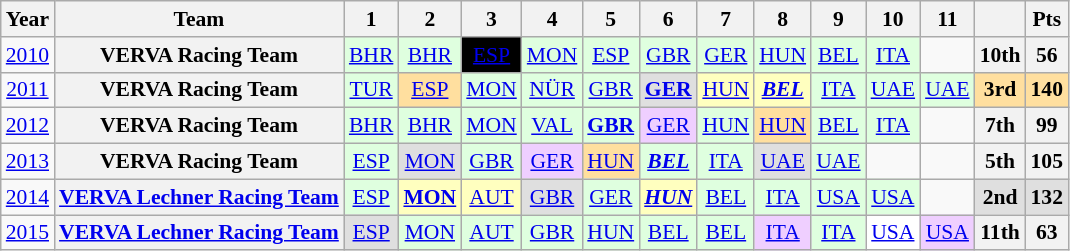<table class="wikitable" style="text-align:center; font-size:90%">
<tr>
<th>Year</th>
<th>Team</th>
<th>1</th>
<th>2</th>
<th>3</th>
<th>4</th>
<th>5</th>
<th>6</th>
<th>7</th>
<th>8</th>
<th>9</th>
<th>10</th>
<th>11</th>
<th></th>
<th>Pts</th>
</tr>
<tr>
<td><a href='#'>2010</a></td>
<th>VERVA Racing Team</th>
<td style="background:#DFFFDF;"><a href='#'>BHR</a><br></td>
<td style="background:#DFFFDF;"><a href='#'>BHR</a><br></td>
<td style="background:#000000; color:#ffffff"><a href='#'><span>ESP</span></a><br></td>
<td style="background:#DFFFDF;"><a href='#'>MON</a><br></td>
<td style="background:#DFFFDF;"><a href='#'>ESP</a><br></td>
<td style="background:#DFFFDF;"><a href='#'>GBR</a><br></td>
<td style="background:#DFFFDF;"><a href='#'>GER</a><br></td>
<td style="background:#DFFFDF;"><a href='#'>HUN</a><br></td>
<td style="background:#DFFFDF;"><a href='#'>BEL</a><br></td>
<td style="background:#DFFFDF;"><a href='#'>ITA</a><br></td>
<td></td>
<th>10th</th>
<th>56</th>
</tr>
<tr>
<td><a href='#'>2011</a></td>
<th>VERVA Racing Team</th>
<td style="background:#DFFFDF;"><a href='#'>TUR</a><br></td>
<td style="background:#FFDF9F;"><a href='#'>ESP</a><br></td>
<td style="background:#DFFFDF;"><a href='#'>MON</a><br></td>
<td style="background:#DFFFDF;"><a href='#'>NÜR</a><br></td>
<td style="background:#DFFFDF;"><a href='#'>GBR</a><br></td>
<td style="background:#DFDFDF;"><strong><a href='#'>GER</a></strong><br></td>
<td style="background:#FFFFBF;"><a href='#'>HUN</a><br></td>
<td style="background:#FFFFBF;"><strong><em><a href='#'>BEL</a></em></strong><br></td>
<td style="background:#DFFFDF;"><a href='#'>ITA</a><br></td>
<td style="background:#DFFFDF;"><a href='#'>UAE</a><br></td>
<td style="background:#DFFFDF;"><a href='#'>UAE</a><br></td>
<td style="background:#FFDF9F;"><strong>3rd</strong></td>
<td style="background:#FFDF9F;"><strong>140</strong></td>
</tr>
<tr>
<td><a href='#'>2012</a></td>
<th>VERVA Racing Team</th>
<td style="background:#DFFFDF;"><a href='#'>BHR</a><br></td>
<td style="background:#DFFFDF;"><a href='#'>BHR</a><br></td>
<td style="background:#DFFFDF;"><a href='#'>MON</a><br></td>
<td style="background:#DFFFDF;"><a href='#'>VAL</a><br></td>
<td style="background:#DFFFDF;"><strong><a href='#'>GBR</a></strong><br></td>
<td style="background:#EFCFFF;"><a href='#'>GER</a><br></td>
<td style="background:#DFFFDF;"><a href='#'>HUN</a><br></td>
<td style="background:#FFDF9F;"><a href='#'>HUN</a><br></td>
<td style="background:#DFFFDF;"><a href='#'>BEL</a><br></td>
<td style="background:#DFFFDF;"><a href='#'>ITA</a><br></td>
<td></td>
<th>7th</th>
<th>99</th>
</tr>
<tr>
<td><a href='#'>2013</a></td>
<th>VERVA Racing Team</th>
<td style="background:#DFFFDF;"><a href='#'>ESP</a><br></td>
<td style="background:#DFDFDF;"><a href='#'>MON</a><br></td>
<td style="background:#DFFFDF;"><a href='#'>GBR</a><br></td>
<td style="background:#EFCFFF;"><a href='#'>GER</a><br></td>
<td style="background:#FFDF9F;"><a href='#'>HUN</a><br></td>
<td style="background:#DFFFDF;"><strong><em><a href='#'>BEL</a></em></strong><br></td>
<td style="background:#DFFFDF;"><a href='#'>ITA</a><br></td>
<td style="background:#DFDFDF;"><a href='#'>UAE</a><br></td>
<td style="background:#DFFFDF;"><a href='#'>UAE</a><br></td>
<td></td>
<td></td>
<th>5th</th>
<th>105</th>
</tr>
<tr>
<td><a href='#'>2014</a></td>
<th><a href='#'>VERVA Lechner Racing Team</a></th>
<td style="background:#DFFFDF;"><a href='#'>ESP</a><br></td>
<td style="background:#FFFFBF;"><strong><a href='#'>MON</a></strong><br></td>
<td style="background:#FFFFBF;"><a href='#'>AUT</a><br></td>
<td style="background:#DFDFDF;"><a href='#'>GBR</a><br></td>
<td style="background:#DFFFDF;"><a href='#'>GER</a><br></td>
<td style="background:#FFFFBF;"><strong><em><a href='#'>HUN</a></em></strong><br></td>
<td style="background:#DFFFDF;"><a href='#'>BEL</a><br></td>
<td style="background:#DFFFDF;"><a href='#'>ITA</a><br></td>
<td style="background:#DFFFDF;"><a href='#'>USA</a><br></td>
<td style="background:#DFFFDF;"><a href='#'>USA</a><br></td>
<td></td>
<td style="background:#DFDFDF;"><strong>2nd</strong></td>
<td style="background:#DFDFDF;"><strong>132</strong></td>
</tr>
<tr>
<td><a href='#'>2015</a></td>
<th><a href='#'>VERVA Lechner Racing Team</a></th>
<td style="background:#DFDFDF;"><a href='#'>ESP</a><br></td>
<td style="background:#DFFFDF;"><a href='#'>MON</a><br></td>
<td style="background:#DFFFDF;"><a href='#'>AUT</a><br></td>
<td style="background:#DFFFDF;"><a href='#'>GBR</a><br></td>
<td style="background:#DFFFDF;"><a href='#'>HUN</a><br></td>
<td style="background:#DFFFDF;"><a href='#'>BEL</a><br></td>
<td style="background:#DFFFDF;"><a href='#'>BEL</a><br></td>
<td style="background:#EFCFFF;"><a href='#'>ITA</a><br></td>
<td style="background:#DFFFDF;"><a href='#'>ITA</a><br></td>
<td style="background:#FFFFFF;"><a href='#'>USA</a><br></td>
<td style="background:#EFCFFF;"><a href='#'>USA</a><br></td>
<th>11th</th>
<th>63</th>
</tr>
</table>
